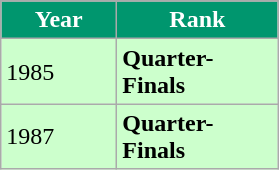<table class="wikitable">
<tr>
</tr>
<tr style="color:white;">
<th style="width:70px; background:#00966E;">Year</th>
<th style="width:100px; background:#00966E;">Rank</th>
</tr>
<tr bgcolor="#CCFFCC">
<td> 1985</td>
<td><strong>Quarter-Finals</strong></td>
</tr>
<tr bgcolor="#CCFFCC">
<td> 1987</td>
<td><strong>Quarter-Finals</strong></td>
</tr>
</table>
